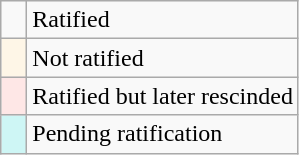<table class="wikitable" style="text-align: left;">
<tr>
<td style="width:10px;"></td>
<td>Ratified</td>
</tr>
<tr>
<td style="width:10px; background:#fef6e7;"></td>
<td>Not ratified</td>
</tr>
<tr>
<td style="width:10px; background:#fee7e6;"></td>
<td>Ratified but later rescinded</td>
</tr>
<tr>
<td style="width:10px; background:#cef6f5;"></td>
<td>Pending ratification</td>
</tr>
</table>
